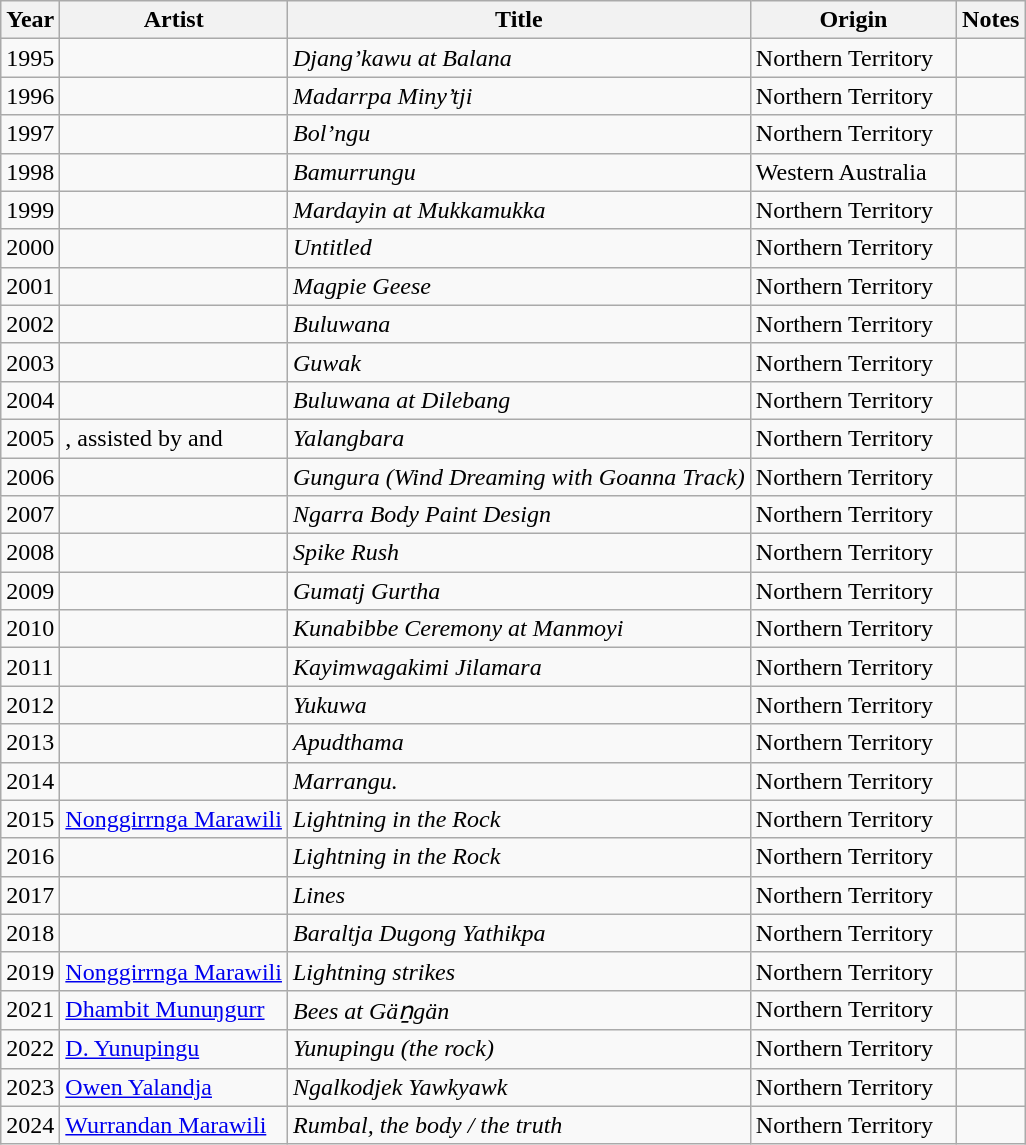<table class="wikitable sortable">
<tr>
<th>Year</th>
<th>Artist</th>
<th>Title</th>
<th>Origin</th>
<th>Notes</th>
</tr>
<tr>
<td>1995</td>
<td></td>
<td><em>Djang’kawu at Balana</em></td>
<td>Northern Territory</td>
<td></td>
</tr>
<tr>
<td>1996</td>
<td></td>
<td><em>Madarrpa Miny’tji</em></td>
<td>Northern Territory</td>
<td></td>
</tr>
<tr>
<td>1997</td>
<td></td>
<td><em>Bol’ngu</em></td>
<td>Northern Territory</td>
<td></td>
</tr>
<tr>
<td>1998</td>
<td></td>
<td><em>Bamurrungu</em></td>
<td>Western Australia</td>
<td></td>
</tr>
<tr>
<td>1999</td>
<td></td>
<td><em>Mardayin at Mukkamukka</em></td>
<td>Northern Territory</td>
<td></td>
</tr>
<tr>
<td>2000</td>
<td></td>
<td><em>Untitled</em></td>
<td>Northern Territory</td>
<td></td>
</tr>
<tr>
<td>2001</td>
<td></td>
<td><em>Magpie Geese</em></td>
<td>Northern Territory</td>
<td></td>
</tr>
<tr>
<td>2002</td>
<td></td>
<td><em>Buluwana</em></td>
<td>Northern Territory   </td>
<td></td>
</tr>
<tr>
<td>2003</td>
<td></td>
<td><em>Guwak</em></td>
<td>Northern Territory</td>
<td></td>
</tr>
<tr>
<td>2004</td>
<td></td>
<td><em>Buluwana at Dilebang</em>    </td>
<td>Northern Territory   </td>
<td></td>
</tr>
<tr>
<td>2005</td>
<td>, assisted by  and </td>
<td><em>Yalangbara</em></td>
<td>Northern Territory </td>
<td></td>
</tr>
<tr>
<td>2006</td>
<td></td>
<td><em>Gungura (Wind Dreaming with Goanna Track)</em></td>
<td>Northern Territory   </td>
<td></td>
</tr>
<tr>
<td>2007</td>
<td></td>
<td><em>Ngarra Body Paint Design</em></td>
<td>Northern Territory</td>
<td></td>
</tr>
<tr>
<td>2008</td>
<td></td>
<td><em>Spike Rush</em></td>
<td>Northern Territory</td>
<td></td>
</tr>
<tr>
<td>2009</td>
<td></td>
<td><em>Gumatj Gurtha</em></td>
<td>Northern Territory</td>
<td></td>
</tr>
<tr>
<td>2010</td>
<td></td>
<td><em>Kunabibbe Ceremony at Manmoyi</em></td>
<td>Northern Territory</td>
<td></td>
</tr>
<tr>
<td>2011</td>
<td></td>
<td><em>Kayimwagakimi Jilamara</em></td>
<td>Northern Territory</td>
<td></td>
</tr>
<tr>
<td>2012</td>
<td></td>
<td><em>Yukuwa</em></td>
<td>Northern Territory</td>
<td></td>
</tr>
<tr>
<td>2013</td>
<td></td>
<td><em>Apudthama</em></td>
<td>Northern Territory</td>
<td></td>
</tr>
<tr>
<td>2014</td>
<td></td>
<td><em>Marrangu.</em></td>
<td>Northern Territory</td>
<td></td>
</tr>
<tr>
<td>2015</td>
<td><a href='#'>Nonggirrnga Marawili</a></td>
<td><em>Lightning in the Rock</em></td>
<td>Northern Territory</td>
<td></td>
</tr>
<tr>
<td>2016</td>
<td></td>
<td><em>Lightning in the Rock</em></td>
<td>Northern Territory</td>
<td></td>
</tr>
<tr>
<td>2017</td>
<td></td>
<td><em>Lines</em></td>
<td>Northern Territory</td>
<td></td>
</tr>
<tr>
<td>2018</td>
<td></td>
<td><em>Baraltja Dugong Yathikpa</em></td>
<td>Northern Territory</td>
<td></td>
</tr>
<tr>
<td>2019</td>
<td><a href='#'>Nonggirrnga Marawili</a></td>
<td><em>Lightning strikes</em></td>
<td>Northern Territory</td>
<td></td>
</tr>
<tr>
<td>2021</td>
<td><a href='#'>Dhambit Munuŋgurr</a></td>
<td><em>Bees at Gäṉgän</em></td>
<td>Northern Territory</td>
<td></td>
</tr>
<tr>
<td>2022</td>
<td><a href='#'>D. Yunupingu</a></td>
<td><em>Yunupingu (the rock)</em></td>
<td>Northern Territory</td>
<td></td>
</tr>
<tr>
<td>2023</td>
<td><a href='#'>Owen Yalandja</a></td>
<td><em>Ngalkodjek Yawkyawk</em></td>
<td>Northern Territory</td>
<td></td>
</tr>
<tr>
<td>2024</td>
<td><a href='#'>Wurrandan Marawili</a></td>
<td><em>Rumbal, the body / the truth</em></td>
<td>Northern Territory</td>
<td></td>
</tr>
</table>
